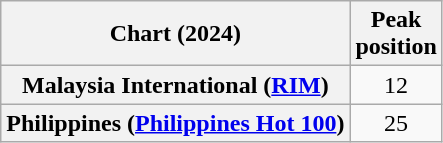<table class="wikitable sortable plainrowheaders" style="text-align:center;">
<tr>
<th scope="col">Chart (2024)</th>
<th scope="col">Peak<br>position</th>
</tr>
<tr>
<th scope="row">Malaysia International (<a href='#'>RIM</a>)</th>
<td>12</td>
</tr>
<tr>
<th scope="row">Philippines (<a href='#'>Philippines Hot 100</a>)</th>
<td>25</td>
</tr>
</table>
